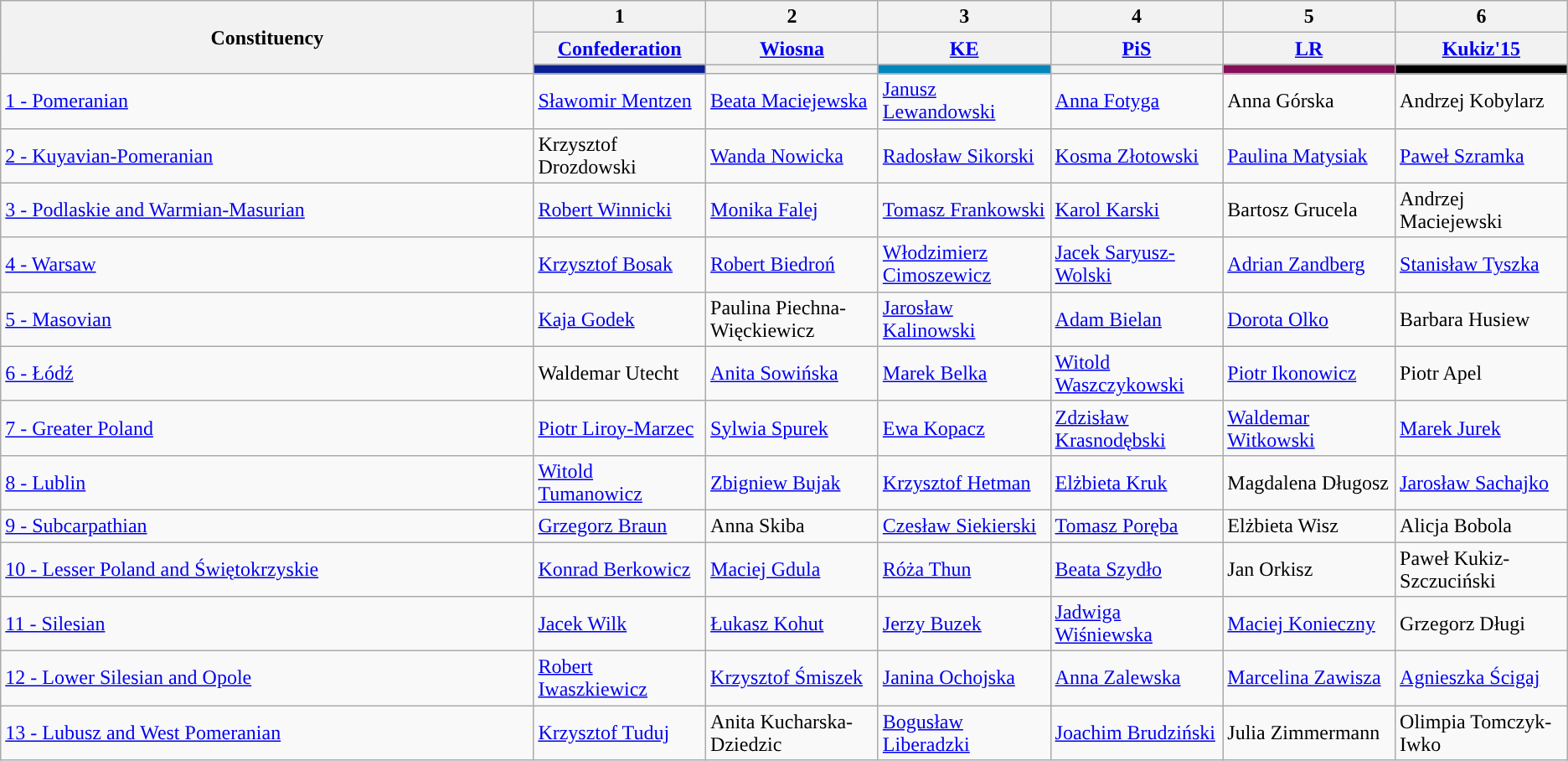<table class="wikitable" font-size:90%>
<tr>
<th rowspan="3">Constituency</th>
<th>1</th>
<th>2</th>
<th>3</th>
<th>4</th>
<th>5</th>
<th>6</th>
</tr>
<tr>
<th width="11%"><a href='#'>Confederation</a></th>
<th width="11%"><a href='#'>Wiosna</a></th>
<th width="11%"><a href='#'>KE</a></th>
<th width="11%"><a href='#'>PiS</a></th>
<th width="11%"><a href='#'>LR</a></th>
<th width="11%"><a href='#'>Kukiz'15</a></th>
</tr>
<tr>
<th style="color:inherit;background: #091F92 "></th>
<th style="color:inherit;background: "></th>
<th style="color:inherit;background: #0087BD "></th>
<th style="color:inherit;background: "></th>
<th style="color:inherit;background: #870f57 "></th>
<th style="color:inherit;background: #000000 "></th>
</tr>
<tr>
<td><a href='#'>1 - Pomeranian</a></td>
<td><a href='#'>Sławomir Mentzen</a></td>
<td><a href='#'>Beata Maciejewska</a></td>
<td><a href='#'>Janusz Lewandowski</a></td>
<td><a href='#'>Anna Fotyga</a></td>
<td>Anna Górska</td>
<td>Andrzej Kobylarz</td>
</tr>
<tr>
<td><a href='#'>2 - Kuyavian-Pomeranian</a></td>
<td>Krzysztof Drozdowski</td>
<td><a href='#'>Wanda Nowicka</a></td>
<td><a href='#'>Radosław Sikorski</a></td>
<td><a href='#'>Kosma Złotowski</a></td>
<td><a href='#'>Paulina Matysiak</a></td>
<td><a href='#'>Paweł Szramka</a></td>
</tr>
<tr>
<td><a href='#'>3 - Podlaskie and Warmian-Masurian</a></td>
<td><a href='#'>Robert Winnicki</a></td>
<td><a href='#'>Monika Falej</a></td>
<td><a href='#'>Tomasz Frankowski</a></td>
<td><a href='#'>Karol Karski</a></td>
<td>Bartosz Grucela</td>
<td>Andrzej Maciejewski</td>
</tr>
<tr>
<td><a href='#'>4 - Warsaw</a></td>
<td><a href='#'>Krzysztof Bosak</a></td>
<td><a href='#'>Robert Biedroń</a></td>
<td><a href='#'>Włodzimierz Cimoszewicz</a></td>
<td><a href='#'>Jacek Saryusz-Wolski</a></td>
<td><a href='#'>Adrian Zandberg</a></td>
<td><a href='#'>Stanisław Tyszka</a></td>
</tr>
<tr>
<td><a href='#'>5 - Masovian</a></td>
<td><a href='#'>Kaja Godek</a></td>
<td>Paulina Piechna-Więckiewicz</td>
<td><a href='#'>Jarosław Kalinowski</a></td>
<td><a href='#'>Adam Bielan</a></td>
<td><a href='#'>Dorota Olko</a></td>
<td>Barbara Husiew</td>
</tr>
<tr>
<td><a href='#'>6 - Łódź</a></td>
<td>Waldemar Utecht</td>
<td><a href='#'>Anita Sowińska</a></td>
<td><a href='#'>Marek Belka</a></td>
<td><a href='#'>Witold Waszczykowski</a></td>
<td><a href='#'>Piotr Ikonowicz</a></td>
<td>Piotr Apel</td>
</tr>
<tr>
<td><a href='#'>7 - Greater Poland</a></td>
<td><a href='#'>Piotr Liroy-Marzec</a></td>
<td><a href='#'>Sylwia Spurek</a></td>
<td><a href='#'>Ewa Kopacz</a></td>
<td><a href='#'>Zdzisław Krasnodębski</a></td>
<td><a href='#'>Waldemar Witkowski</a></td>
<td><a href='#'>Marek Jurek</a></td>
</tr>
<tr>
<td><a href='#'>8 - Lublin</a></td>
<td><a href='#'>Witold Tumanowicz</a></td>
<td><a href='#'>Zbigniew Bujak</a></td>
<td><a href='#'>Krzysztof Hetman</a></td>
<td><a href='#'>Elżbieta Kruk</a></td>
<td>Magdalena Długosz</td>
<td><a href='#'>Jarosław Sachajko</a></td>
</tr>
<tr>
<td><a href='#'>9 - Subcarpathian</a></td>
<td><a href='#'>Grzegorz Braun</a></td>
<td>Anna Skiba</td>
<td><a href='#'>Czesław Siekierski</a></td>
<td><a href='#'>Tomasz Poręba</a></td>
<td>Elżbieta Wisz</td>
<td>Alicja Bobola</td>
</tr>
<tr>
<td><a href='#'>10 - Lesser Poland and Świętokrzyskie</a></td>
<td><a href='#'>Konrad Berkowicz</a></td>
<td><a href='#'>Maciej Gdula</a></td>
<td><a href='#'>Róża Thun</a></td>
<td><a href='#'>Beata Szydło</a></td>
<td>Jan Orkisz</td>
<td>Paweł Kukiz-Szczuciński</td>
</tr>
<tr>
<td><a href='#'>11 - Silesian</a></td>
<td><a href='#'>Jacek Wilk</a></td>
<td><a href='#'>Łukasz Kohut</a></td>
<td><a href='#'>Jerzy Buzek</a></td>
<td><a href='#'>Jadwiga Wiśniewska</a></td>
<td><a href='#'>Maciej Konieczny</a></td>
<td>Grzegorz Długi</td>
</tr>
<tr>
<td><a href='#'>12 - Lower Silesian and Opole</a></td>
<td><a href='#'>Robert Iwaszkiewicz</a></td>
<td><a href='#'>Krzysztof Śmiszek</a></td>
<td><a href='#'>Janina Ochojska</a></td>
<td><a href='#'>Anna Zalewska</a></td>
<td><a href='#'>Marcelina Zawisza</a></td>
<td><a href='#'>Agnieszka Ścigaj</a></td>
</tr>
<tr>
<td><a href='#'>13 - Lubusz and West Pomeranian</a></td>
<td><a href='#'>Krzysztof Tuduj</a></td>
<td>Anita Kucharska-Dziedzic</td>
<td><a href='#'>Bogusław Liberadzki</a></td>
<td><a href='#'>Joachim Brudziński</a></td>
<td>Julia Zimmermann</td>
<td>Olimpia Tomczyk-Iwko</td>
</tr>
</table>
